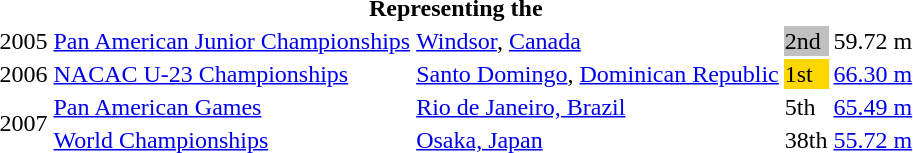<table>
<tr>
<th colspan="5">Representing the </th>
</tr>
<tr>
<td>2005</td>
<td><a href='#'>Pan American Junior Championships</a></td>
<td><a href='#'>Windsor</a>, <a href='#'>Canada</a></td>
<td bgcolor=silver>2nd</td>
<td>59.72 m</td>
</tr>
<tr>
<td>2006</td>
<td><a href='#'>NACAC U-23 Championships</a></td>
<td><a href='#'>Santo Domingo</a>, <a href='#'>Dominican Republic</a></td>
<td bgcolor=gold>1st</td>
<td><a href='#'>66.30 m</a></td>
</tr>
<tr>
<td rowspan=2>2007</td>
<td><a href='#'>Pan American Games</a></td>
<td><a href='#'>Rio de Janeiro, Brazil</a></td>
<td>5th</td>
<td><a href='#'>65.49 m</a></td>
</tr>
<tr>
<td><a href='#'>World Championships</a></td>
<td><a href='#'>Osaka, Japan</a></td>
<td>38th</td>
<td><a href='#'>55.72 m</a></td>
</tr>
</table>
